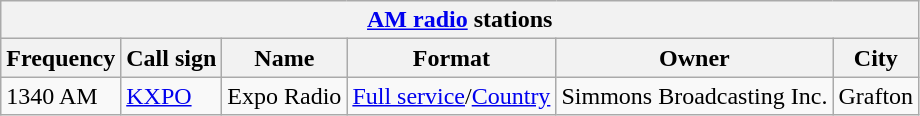<table class="wikitable">
<tr>
<th style="text-align:center;" colspan="6"><strong><a href='#'>AM radio</a> stations</strong></th>
</tr>
<tr>
<th>Frequency</th>
<th>Call sign</th>
<th>Name</th>
<th>Format</th>
<th>Owner</th>
<th>City</th>
</tr>
<tr>
<td>1340 AM</td>
<td><a href='#'>KXPO</a></td>
<td>Expo Radio</td>
<td><a href='#'>Full service</a>/<a href='#'>Country</a></td>
<td>Simmons Broadcasting Inc.</td>
<td>Grafton</td>
</tr>
</table>
